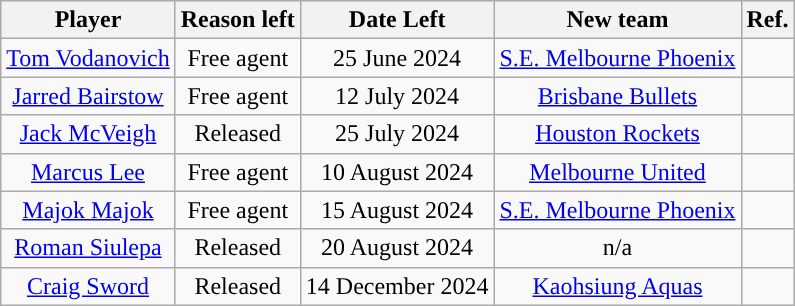<table class="wikitable sortable sortable" style="text-align: center">
<tr>
<th>Player</th>
<th>Reason left</th>
<th>Date Left</th>
<th>New team</th>
<th>Ref.</th>
</tr>
<tr>
<td><a href='#'>Tom Vodanovich</a></td>
<td>Free agent</td>
<td>25 June 2024</td>
<td><a href='#'>S.E. Melbourne Phoenix</a></td>
<td></td>
</tr>
<tr>
<td><a href='#'>Jarred Bairstow</a></td>
<td>Free agent</td>
<td>12 July 2024</td>
<td><a href='#'>Brisbane Bullets</a></td>
<td></td>
</tr>
<tr>
<td><a href='#'>Jack McVeigh</a></td>
<td>Released</td>
<td>25 July 2024</td>
<td><a href='#'>Houston Rockets</a></td>
<td></td>
</tr>
<tr>
<td><a href='#'>Marcus Lee</a></td>
<td>Free agent</td>
<td>10 August 2024</td>
<td><a href='#'>Melbourne United</a></td>
<td></td>
</tr>
<tr>
<td><a href='#'>Majok Majok</a></td>
<td>Free agent</td>
<td>15 August 2024</td>
<td><a href='#'>S.E. Melbourne Phoenix</a></td>
<td></td>
</tr>
<tr>
<td><a href='#'>Roman Siulepa</a></td>
<td>Released</td>
<td>20 August 2024</td>
<td>n/a</td>
<td></td>
</tr>
<tr>
<td><a href='#'>Craig Sword</a></td>
<td>Released</td>
<td>14 December 2024</td>
<td><a href='#'>Kaohsiung Aquas</a></td>
<td></td>
</tr>
</table>
